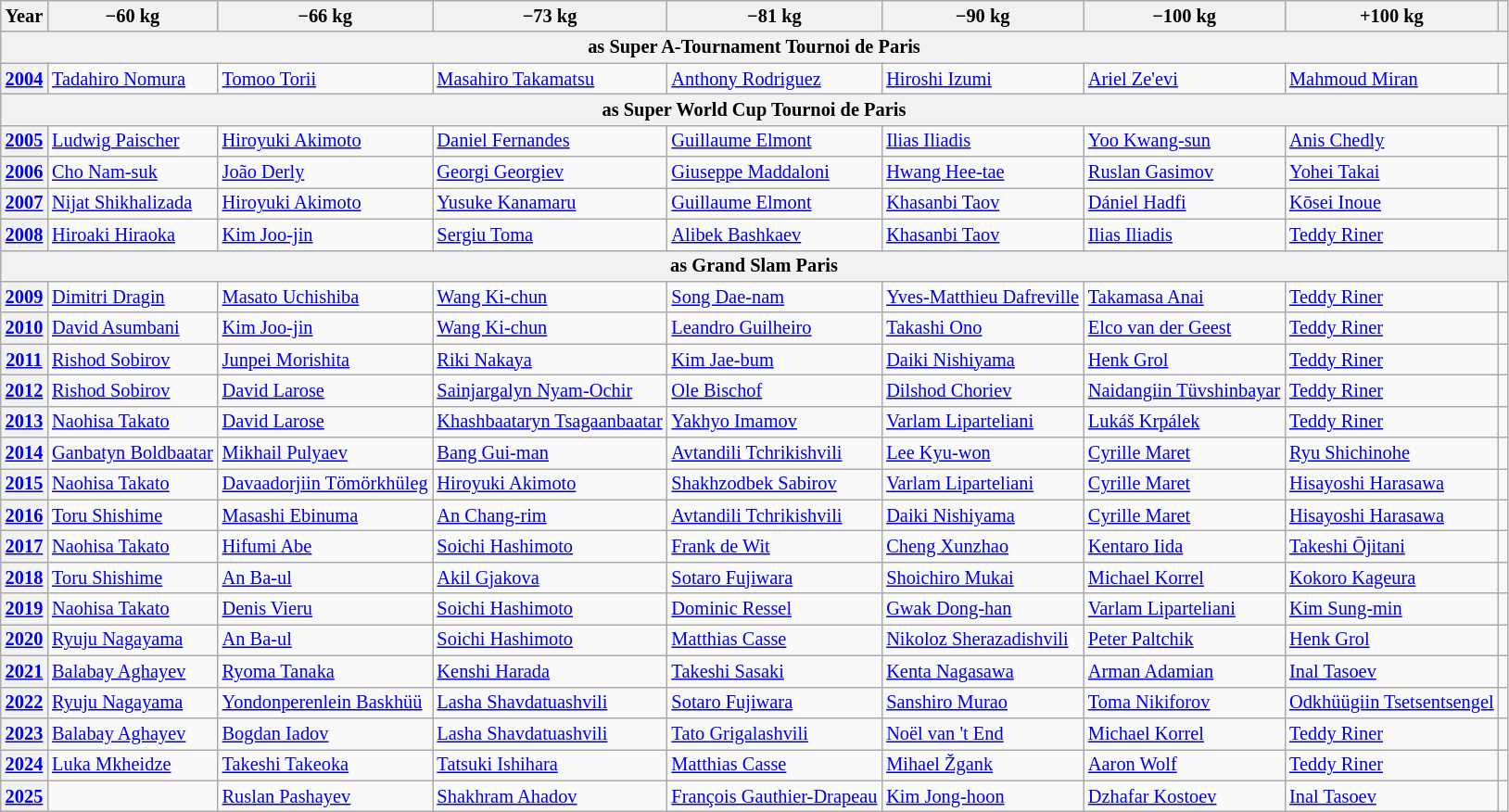<table class=wikitable style="font-size:85%;">
<tr>
<th>Year</th>
<th>−60 kg</th>
<th>−66 kg</th>
<th>−73 kg</th>
<th>−81 kg</th>
<th>−90 kg</th>
<th>−100 kg</th>
<th>+100 kg</th>
<th></th>
</tr>
<tr>
<th colspan=9>as Super A-Tournament Tournoi de Paris</th>
</tr>
<tr>
<th><a href='#'>2004</a></th>
<td> <a href='#'>Tadahiro Nomura</a></td>
<td> <a href='#'>Tomoo Torii</a></td>
<td> <a href='#'>Masahiro Takamatsu</a></td>
<td> <a href='#'>Anthony Rodriguez</a></td>
<td> <a href='#'>Hiroshi Izumi</a></td>
<td> <a href='#'>Ariel Ze'evi</a></td>
<td> <a href='#'>Mahmoud Miran</a></td>
<td></td>
</tr>
<tr>
<th colspan=9>as Super World Cup Tournoi de Paris</th>
</tr>
<tr>
<th><a href='#'>2005</a></th>
<td> <a href='#'>Ludwig Paischer</a></td>
<td> <a href='#'>Hiroyuki Akimoto</a></td>
<td> <a href='#'>Daniel Fernandes</a></td>
<td> <a href='#'>Guillaume Elmont</a></td>
<td> <a href='#'>Ilias Iliadis</a></td>
<td> <a href='#'>Yoo Kwang-sun</a></td>
<td> <a href='#'>Anis Chedly</a></td>
<td></td>
</tr>
<tr>
<th><a href='#'>2006</a></th>
<td> <a href='#'>Cho Nam-suk</a></td>
<td> <a href='#'>João Derly</a></td>
<td> <a href='#'>Georgi Georgiev</a></td>
<td> <a href='#'>Giuseppe Maddaloni</a></td>
<td> <a href='#'>Hwang Hee-tae</a></td>
<td> <a href='#'>Ruslan Gasimov</a></td>
<td> <a href='#'>Yohei Takai</a></td>
<td></td>
</tr>
<tr>
<th><a href='#'>2007</a></th>
<td> <a href='#'>Nijat Shikhalizada</a></td>
<td> <a href='#'>Hiroyuki Akimoto</a></td>
<td> <a href='#'>Yusuke Kanamaru</a></td>
<td> <a href='#'>Guillaume Elmont</a></td>
<td> <a href='#'>Khasanbi Taov</a></td>
<td> <a href='#'>Dániel Hadfi</a></td>
<td> <a href='#'>Kōsei Inoue</a></td>
<td></td>
</tr>
<tr>
<th><a href='#'>2008</a></th>
<td> <a href='#'>Hiroaki Hiraoka</a></td>
<td> <a href='#'>Kim Joo-jin</a></td>
<td> <a href='#'>Sergiu Toma</a></td>
<td> <a href='#'>Alibek Bashkaev</a></td>
<td> <a href='#'>Khasanbi Taov</a></td>
<td> <a href='#'>Ilias Iliadis</a></td>
<td> <a href='#'>Teddy Riner</a></td>
<td></td>
</tr>
<tr>
<th colspan=9>as Grand Slam Paris</th>
</tr>
<tr>
<th><a href='#'>2009</a></th>
<td> <a href='#'>Dimitri Dragin</a></td>
<td> <a href='#'>Masato Uchishiba</a></td>
<td> <a href='#'>Wang Ki-chun</a></td>
<td> <a href='#'>Song Dae-nam</a></td>
<td> <a href='#'>Yves-Matthieu Dafreville</a></td>
<td> <a href='#'>Takamasa Anai</a></td>
<td> <a href='#'>Teddy Riner</a></td>
<td></td>
</tr>
<tr>
<th><a href='#'>2010</a></th>
<td> <a href='#'>David Asumbani</a></td>
<td> <a href='#'>Kim Joo-jin</a></td>
<td> <a href='#'>Wang Ki-chun</a></td>
<td> <a href='#'>Leandro Guilheiro</a></td>
<td> <a href='#'>Takashi Ono</a></td>
<td> <a href='#'>Elco van der Geest</a></td>
<td> <a href='#'>Teddy Riner</a></td>
<td></td>
</tr>
<tr>
<th><a href='#'>2011</a></th>
<td> <a href='#'>Rishod Sobirov</a></td>
<td> <a href='#'>Junpei Morishita</a></td>
<td> <a href='#'>Riki Nakaya</a></td>
<td> <a href='#'>Kim Jae-bum</a></td>
<td> <a href='#'>Daiki Nishiyama</a></td>
<td> <a href='#'>Henk Grol</a></td>
<td> <a href='#'>Teddy Riner</a></td>
<td></td>
</tr>
<tr>
<th><a href='#'>2012</a></th>
<td> <a href='#'>Rishod Sobirov</a></td>
<td> <a href='#'>David Larose</a></td>
<td> <a href='#'>Sainjargalyn Nyam-Ochir</a></td>
<td> <a href='#'>Ole Bischof</a></td>
<td> <a href='#'>Dilshod Choriev</a></td>
<td> <a href='#'>Naidangiin Tüvshinbayar</a></td>
<td> <a href='#'>Teddy Riner</a></td>
<td></td>
</tr>
<tr>
<th><a href='#'>2013</a></th>
<td> <a href='#'>Naohisa Takato</a></td>
<td> <a href='#'>David Larose</a></td>
<td> <a href='#'>Khashbaataryn Tsagaanbaatar</a></td>
<td> <a href='#'>Yakhyo Imamov</a></td>
<td> <a href='#'>Varlam Liparteliani</a></td>
<td> <a href='#'>Lukáš Krpálek</a></td>
<td> <a href='#'>Teddy Riner</a></td>
<td></td>
</tr>
<tr>
<th><a href='#'>2014</a></th>
<td> <a href='#'>Ganbatyn Boldbaatar</a></td>
<td> <a href='#'>Mikhail Pulyaev</a></td>
<td> <a href='#'>Bang Gui-man</a></td>
<td> <a href='#'>Avtandili Tchrikishvili</a></td>
<td> <a href='#'>Lee Kyu-won</a></td>
<td> <a href='#'>Cyrille Maret</a></td>
<td> <a href='#'>Ryu Shichinohe</a></td>
<td></td>
</tr>
<tr>
<th><a href='#'>2015</a></th>
<td> <a href='#'>Naohisa Takato</a></td>
<td> <a href='#'>Davaadorjiin Tömörkhüleg</a></td>
<td> <a href='#'>Hiroyuki Akimoto</a></td>
<td> <a href='#'>Shakhzodbek Sabirov</a></td>
<td> <a href='#'>Varlam Liparteliani</a></td>
<td> <a href='#'>Cyrille Maret</a></td>
<td> <a href='#'>Hisayoshi Harasawa</a></td>
<td></td>
</tr>
<tr>
<th><a href='#'>2016</a></th>
<td> <a href='#'>Toru Shishime</a></td>
<td> <a href='#'>Masashi Ebinuma</a></td>
<td> <a href='#'>An Chang-rim</a></td>
<td> <a href='#'>Avtandili Tchrikishvili</a></td>
<td> <a href='#'>Daiki Nishiyama</a></td>
<td> <a href='#'>Cyrille Maret</a></td>
<td> <a href='#'>Hisayoshi Harasawa</a></td>
<td></td>
</tr>
<tr>
<th><a href='#'>2017</a></th>
<td> <a href='#'>Naohisa Takato</a></td>
<td> <a href='#'>Hifumi Abe</a></td>
<td> <a href='#'>Soichi Hashimoto</a></td>
<td> <a href='#'>Frank de Wit</a></td>
<td> <a href='#'>Cheng Xunzhao</a></td>
<td> <a href='#'>Kentaro Iida</a></td>
<td> <a href='#'>Takeshi Ōjitani</a></td>
<td></td>
</tr>
<tr>
<th><a href='#'>2018</a></th>
<td> <a href='#'>Toru Shishime</a></td>
<td> <a href='#'>An Ba-ul</a></td>
<td> <a href='#'>Akil Gjakova</a></td>
<td> <a href='#'>Sotaro Fujiwara</a></td>
<td> <a href='#'>Shoichiro Mukai</a></td>
<td> <a href='#'>Michael Korrel</a></td>
<td> <a href='#'>Kokoro Kageura</a></td>
<td></td>
</tr>
<tr>
<th><a href='#'>2019</a></th>
<td> <a href='#'>Naohisa Takato</a></td>
<td> <a href='#'>Denis Vieru</a></td>
<td> <a href='#'>Soichi Hashimoto</a></td>
<td> <a href='#'>Dominic Ressel</a></td>
<td> <a href='#'>Gwak Dong-han</a></td>
<td> <a href='#'>Varlam Liparteliani</a></td>
<td> <a href='#'>Kim Sung-min</a></td>
<td></td>
</tr>
<tr>
<th><a href='#'>2020</a></th>
<td> <a href='#'>Ryuju Nagayama</a></td>
<td> <a href='#'>An Ba-ul</a></td>
<td> <a href='#'>Soichi Hashimoto</a></td>
<td> <a href='#'>Matthias Casse</a></td>
<td> <a href='#'>Nikoloz Sherazadishvili</a></td>
<td> <a href='#'>Peter Paltchik</a></td>
<td> <a href='#'>Henk Grol</a></td>
<td></td>
</tr>
<tr>
<th><a href='#'>2021</a></th>
<td> <a href='#'>Balabay Aghayev</a></td>
<td> <a href='#'>Ryoma Tanaka</a></td>
<td> <a href='#'>Kenshi Harada</a></td>
<td> <a href='#'>Takeshi Sasaki</a></td>
<td> <a href='#'>Kenta Nagasawa</a></td>
<td> <a href='#'>Arman Adamian</a></td>
<td> <a href='#'>Inal Tasoev</a></td>
<td></td>
</tr>
<tr>
<th><a href='#'>2022</a></th>
<td> <a href='#'>Ryuju Nagayama</a></td>
<td> <a href='#'>Yondonperenlein Baskhüü</a></td>
<td> <a href='#'>Lasha Shavdatuashvili</a></td>
<td> <a href='#'>Sotaro Fujiwara</a></td>
<td> <a href='#'>Sanshiro Murao</a></td>
<td> <a href='#'>Toma Nikiforov</a></td>
<td> <a href='#'>Odkhüügiin Tsetsentsengel</a></td>
<td></td>
</tr>
<tr>
<th><a href='#'>2023</a></th>
<td> <a href='#'>Balabay Aghayev</a></td>
<td> <a href='#'>Bogdan Iadov</a></td>
<td> <a href='#'>Lasha Shavdatuashvili</a></td>
<td> <a href='#'>Tato Grigalashvili</a></td>
<td> <a href='#'>Noël van 't End</a></td>
<td> <a href='#'>Michael Korrel</a></td>
<td> <a href='#'>Teddy Riner</a></td>
<td></td>
</tr>
<tr>
<th><a href='#'>2024</a></th>
<td> <a href='#'>Luka Mkheidze</a></td>
<td> <a href='#'>Takeshi Takeoka</a></td>
<td> <a href='#'>Tatsuki Ishihara</a></td>
<td> <a href='#'>Matthias Casse</a></td>
<td> <a href='#'>Mihael Žgank</a></td>
<td> <a href='#'>Aaron Wolf</a></td>
<td> <a href='#'>Teddy Riner</a></td>
<td></td>
</tr>
<tr>
<th><a href='#'>2025</a></th>
<td> </td>
<td> <a href='#'>Ruslan Pashayev</a></td>
<td> <a href='#'>Shakhram Ahadov</a></td>
<td> <a href='#'>François Gauthier-Drapeau</a></td>
<td> <a href='#'>Kim Jong-hoon</a></td>
<td> <a href='#'>Dzhafar Kostoev</a></td>
<td> <a href='#'>Inal Tasoev</a></td>
<td></td>
</tr>
</table>
